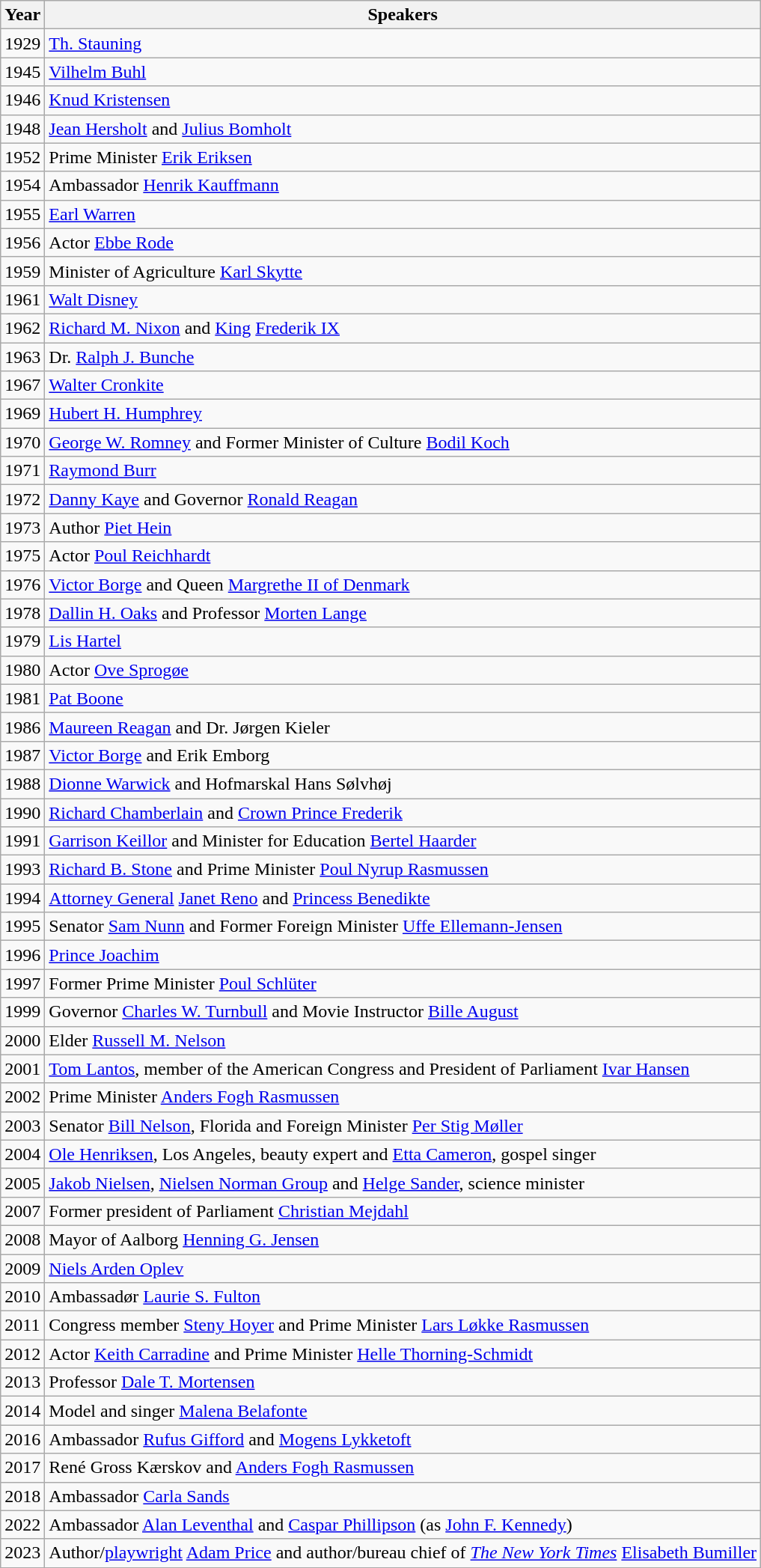<table role="presentation" class="wikitable mw-collapsible autocollapse">
<tr>
<th>Year</th>
<th>Speakers</th>
</tr>
<tr>
<td>1929</td>
<td><a href='#'>Th. Stauning</a></td>
</tr>
<tr>
<td>1945</td>
<td><a href='#'>Vilhelm Buhl</a></td>
</tr>
<tr>
<td>1946</td>
<td><a href='#'>Knud Kristensen</a></td>
</tr>
<tr>
<td>1948</td>
<td><a href='#'>Jean Hersholt</a> and <a href='#'>Julius Bomholt</a></td>
</tr>
<tr>
<td>1952</td>
<td>Prime Minister <a href='#'>Erik Eriksen</a></td>
</tr>
<tr>
<td>1954</td>
<td>Ambassador <a href='#'>Henrik Kauffmann</a></td>
</tr>
<tr>
<td>1955</td>
<td><a href='#'>Earl Warren</a></td>
</tr>
<tr>
<td>1956</td>
<td>Actor <a href='#'>Ebbe Rode</a></td>
</tr>
<tr>
<td>1959</td>
<td>Minister of Agriculture <a href='#'>Karl Skytte</a></td>
</tr>
<tr>
<td>1961</td>
<td><a href='#'>Walt Disney</a></td>
</tr>
<tr>
<td>1962</td>
<td><a href='#'>Richard M. Nixon</a> and <a href='#'>King</a> <a href='#'>Frederik IX</a></td>
</tr>
<tr>
<td>1963</td>
<td>Dr. <a href='#'>Ralph J. Bunche</a></td>
</tr>
<tr>
<td>1967</td>
<td><a href='#'>Walter Cronkite</a></td>
</tr>
<tr>
<td>1969</td>
<td><a href='#'>Hubert H. Humphrey</a></td>
</tr>
<tr>
<td>1970</td>
<td><a href='#'>George W. Romney</a> and Former Minister of Culture <a href='#'>Bodil Koch</a></td>
</tr>
<tr>
<td>1971</td>
<td><a href='#'>Raymond Burr</a></td>
</tr>
<tr>
<td>1972</td>
<td><a href='#'>Danny Kaye</a> and Governor <a href='#'>Ronald Reagan</a></td>
</tr>
<tr>
<td>1973</td>
<td>Author <a href='#'>Piet Hein</a></td>
</tr>
<tr>
<td>1975</td>
<td>Actor <a href='#'>Poul Reichhardt</a></td>
</tr>
<tr>
<td>1976</td>
<td><a href='#'>Victor Borge</a> and Queen <a href='#'>Margrethe II of Denmark</a></td>
</tr>
<tr>
<td>1978</td>
<td><a href='#'>Dallin H. Oaks</a> and Professor <a href='#'>Morten Lange</a></td>
</tr>
<tr>
<td>1979</td>
<td><a href='#'>Lis Hartel</a></td>
</tr>
<tr>
<td>1980</td>
<td>Actor <a href='#'>Ove Sprogøe</a></td>
</tr>
<tr>
<td>1981</td>
<td><a href='#'>Pat Boone</a></td>
</tr>
<tr>
<td>1986</td>
<td><a href='#'>Maureen Reagan</a> and Dr. Jørgen Kieler</td>
</tr>
<tr>
<td>1987</td>
<td><a href='#'>Victor Borge</a> and Erik Emborg</td>
</tr>
<tr>
<td>1988</td>
<td><a href='#'>Dionne Warwick</a> and Hofmarskal Hans Sølvhøj</td>
</tr>
<tr>
<td>1990</td>
<td><a href='#'>Richard Chamberlain</a> and <a href='#'>Crown Prince Frederik</a></td>
</tr>
<tr>
<td>1991</td>
<td><a href='#'>Garrison Keillor</a> and Minister for Education <a href='#'>Bertel Haarder</a></td>
</tr>
<tr>
<td>1993</td>
<td><a href='#'>Richard B. Stone</a> and Prime Minister <a href='#'>Poul Nyrup Rasmussen</a></td>
</tr>
<tr>
<td>1994</td>
<td><a href='#'>Attorney General</a> <a href='#'>Janet Reno</a> and <a href='#'>Princess Benedikte</a></td>
</tr>
<tr>
<td>1995</td>
<td>Senator <a href='#'>Sam Nunn</a> and Former Foreign Minister <a href='#'>Uffe Ellemann-Jensen</a></td>
</tr>
<tr>
<td>1996</td>
<td><a href='#'>Prince Joachim</a></td>
</tr>
<tr>
<td>1997</td>
<td>Former Prime Minister <a href='#'>Poul Schlüter</a></td>
</tr>
<tr>
<td>1999</td>
<td>Governor <a href='#'>Charles W. Turnbull</a> and Movie Instructor <a href='#'>Bille August</a></td>
</tr>
<tr>
<td>2000</td>
<td>Elder <a href='#'>Russell M. Nelson</a></td>
</tr>
<tr>
<td>2001</td>
<td><a href='#'>Tom Lantos</a>, member of the American Congress and President of Parliament <a href='#'>Ivar Hansen</a></td>
</tr>
<tr>
<td>2002</td>
<td>Prime Minister <a href='#'>Anders Fogh Rasmussen</a></td>
</tr>
<tr>
<td>2003</td>
<td>Senator <a href='#'>Bill Nelson</a>, Florida and Foreign Minister <a href='#'>Per Stig Møller</a></td>
</tr>
<tr>
<td>2004</td>
<td><a href='#'>Ole Henriksen</a>, Los Angeles, beauty expert and <a href='#'>Etta Cameron</a>, gospel singer</td>
</tr>
<tr>
<td>2005</td>
<td><a href='#'>Jakob Nielsen</a>, <a href='#'>Nielsen Norman Group</a> and <a href='#'>Helge Sander</a>, science minister</td>
</tr>
<tr>
<td>2007</td>
<td>Former president of Parliament <a href='#'>Christian Mejdahl</a></td>
</tr>
<tr>
<td>2008</td>
<td>Mayor of Aalborg <a href='#'>Henning G. Jensen</a></td>
</tr>
<tr>
<td>2009</td>
<td><a href='#'>Niels Arden Oplev</a></td>
</tr>
<tr>
<td>2010</td>
<td>Ambassadør <a href='#'>Laurie S. Fulton</a></td>
</tr>
<tr>
<td>2011</td>
<td>Congress member <a href='#'>Steny Hoyer</a> and Prime Minister <a href='#'>Lars Løkke Rasmussen</a></td>
</tr>
<tr>
<td>2012</td>
<td>Actor <a href='#'>Keith Carradine</a> and Prime Minister <a href='#'>Helle Thorning-Schmidt </a></td>
</tr>
<tr>
<td>2013</td>
<td>Professor <a href='#'>Dale T. Mortensen</a></td>
</tr>
<tr>
<td>2014</td>
<td>Model and singer <a href='#'>Malena Belafonte</a></td>
</tr>
<tr>
<td>2016</td>
<td>Ambassador <a href='#'>Rufus Gifford</a> and <a href='#'>Mogens Lykketoft</a></td>
</tr>
<tr>
<td>2017</td>
<td>René Gross Kærskov and <a href='#'>Anders Fogh Rasmussen</a></td>
</tr>
<tr>
<td>2018</td>
<td>Ambassador <a href='#'>Carla Sands</a></td>
</tr>
<tr>
<td>2022</td>
<td>Ambassador <a href='#'>Alan Leventhal</a> and  <a href='#'>Caspar Phillipson</a> (as <a href='#'>John F. Kennedy</a>)</td>
</tr>
<tr>
<td>2023</td>
<td>Author/<a href='#'>playwright</a> <a href='#'>Adam Price</a> and author/bureau chief of <em><a href='#'>The New York Times</a></em> <a href='#'>Elisabeth Bumiller</a></td>
</tr>
</table>
